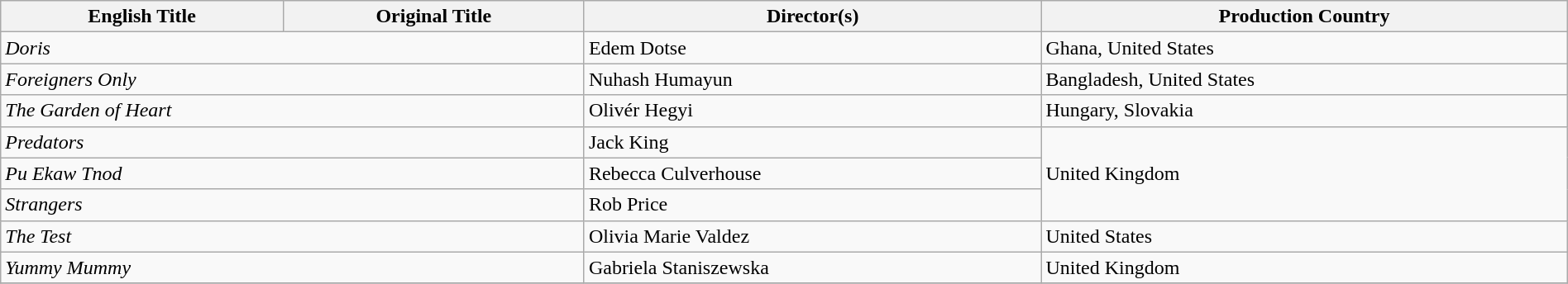<table class="wikitable" style="width:100%; margin-bottom:4px">
<tr>
<th>English Title</th>
<th>Original Title</th>
<th>Director(s)</th>
<th>Production Country</th>
</tr>
<tr>
<td colspan="2"><em>Doris</em></td>
<td>Edem Dotse</td>
<td>Ghana, United States</td>
</tr>
<tr>
<td colspan="2"><em>Foreigners Only</em></td>
<td>Nuhash Humayun</td>
<td>Bangladesh, United States</td>
</tr>
<tr>
<td colspan="2"><em>The Garden of Heart</em></td>
<td>Olivér Hegyi</td>
<td>Hungary, Slovakia</td>
</tr>
<tr>
<td colspan="2"><em>Predators</em></td>
<td>Jack King</td>
<td rowspan="3">United Kingdom</td>
</tr>
<tr>
<td colspan="2"><em>Pu Ekaw Tnod</em></td>
<td>Rebecca Culverhouse</td>
</tr>
<tr>
<td colspan="2"><em>Strangers</em></td>
<td>Rob Price</td>
</tr>
<tr>
<td colspan="2"><em>The Test</em></td>
<td>Olivia Marie Valdez</td>
<td>United States</td>
</tr>
<tr>
<td colspan="2"><em>Yummy Mummy</em></td>
<td>Gabriela Staniszewska</td>
<td>United Kingdom</td>
</tr>
<tr>
</tr>
</table>
